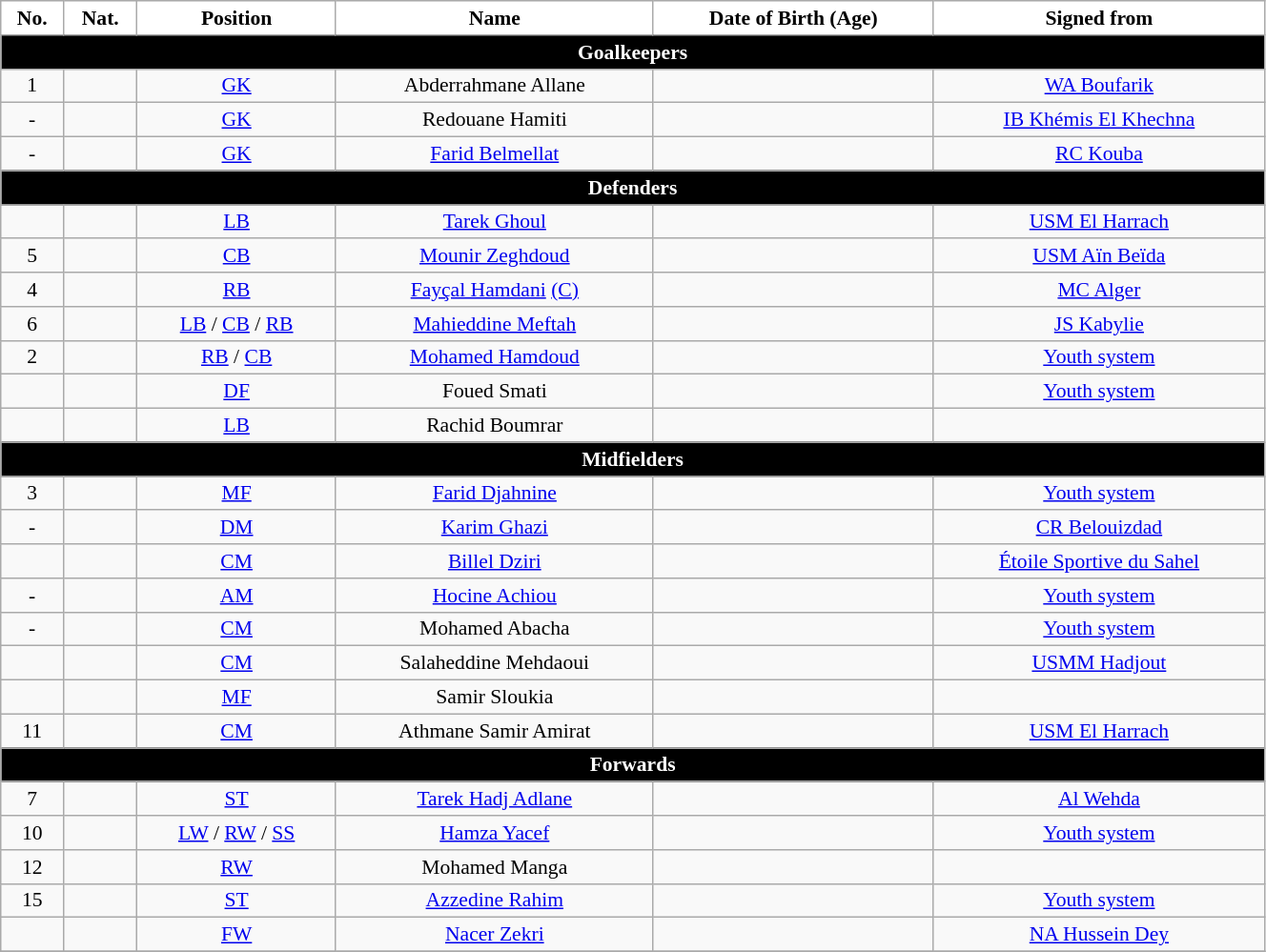<table class="wikitable" style="text-align:center; font-size:90%; width:70%">
<tr>
<th style="background:white; color:black; text-align:center;">No.</th>
<th style="background:white; color:black; text-align:center;">Nat.</th>
<th style="background:white; color:black; text-align:center;">Position</th>
<th style="background:white; color:black; text-align:center;">Name</th>
<th style="background:white; color:black; text-align:center;">Date of Birth (Age)</th>
<th style="background:white; color:black; text-align:center;">Signed from</th>
</tr>
<tr>
<th colspan="10" style="background:#000000; color:white; text-align:center">Goalkeepers</th>
</tr>
<tr>
<td>1</td>
<td></td>
<td><a href='#'>GK</a></td>
<td>Abderrahmane Allane</td>
<td></td>
<td> <a href='#'>WA Boufarik</a></td>
</tr>
<tr>
<td>-</td>
<td></td>
<td><a href='#'>GK</a></td>
<td>Redouane Hamiti</td>
<td></td>
<td> <a href='#'>IB Khémis El Khechna</a></td>
</tr>
<tr>
<td>-</td>
<td></td>
<td><a href='#'>GK</a></td>
<td><a href='#'>Farid Belmellat</a></td>
<td></td>
<td> <a href='#'>RC Kouba</a></td>
</tr>
<tr>
<th colspan="10" style="background:#000000; color:white; text-align:center">Defenders</th>
</tr>
<tr>
<td></td>
<td></td>
<td><a href='#'>LB</a></td>
<td><a href='#'>Tarek Ghoul</a></td>
<td></td>
<td> <a href='#'>USM El Harrach</a></td>
</tr>
<tr>
<td>5</td>
<td></td>
<td><a href='#'>CB</a></td>
<td><a href='#'>Mounir Zeghdoud</a></td>
<td></td>
<td> <a href='#'>USM Aïn Beïda</a></td>
</tr>
<tr>
<td>4</td>
<td></td>
<td><a href='#'>RB</a></td>
<td><a href='#'>Fayçal Hamdani</a> <a href='#'>(C)</a></td>
<td></td>
<td> <a href='#'>MC Alger</a></td>
</tr>
<tr>
<td>6</td>
<td></td>
<td><a href='#'>LB</a> / <a href='#'>CB</a> / <a href='#'>RB</a></td>
<td><a href='#'>Mahieddine Meftah</a></td>
<td></td>
<td> <a href='#'>JS Kabylie</a></td>
</tr>
<tr>
<td>2</td>
<td></td>
<td><a href='#'>RB</a> / <a href='#'>CB</a></td>
<td><a href='#'>Mohamed Hamdoud</a></td>
<td></td>
<td><a href='#'>Youth system</a></td>
</tr>
<tr>
<td></td>
<td></td>
<td><a href='#'>DF</a></td>
<td>Foued Smati</td>
<td></td>
<td><a href='#'>Youth system</a></td>
</tr>
<tr>
<td></td>
<td></td>
<td><a href='#'>LB</a></td>
<td>Rachid Boumrar</td>
<td></td>
<td></td>
</tr>
<tr>
<th colspan="10" style="background:#000000; color:white; text-align:center">Midfielders</th>
</tr>
<tr>
<td>3</td>
<td></td>
<td><a href='#'>MF</a></td>
<td><a href='#'>Farid Djahnine</a></td>
<td></td>
<td><a href='#'>Youth system</a></td>
</tr>
<tr>
<td>-</td>
<td></td>
<td><a href='#'>DM</a></td>
<td><a href='#'>Karim Ghazi</a></td>
<td></td>
<td> <a href='#'>CR Belouizdad</a></td>
</tr>
<tr>
<td></td>
<td></td>
<td><a href='#'>CM</a></td>
<td><a href='#'>Billel Dziri</a></td>
<td></td>
<td> <a href='#'>Étoile Sportive du Sahel</a></td>
</tr>
<tr>
<td>-</td>
<td></td>
<td><a href='#'>AM</a></td>
<td><a href='#'>Hocine Achiou</a></td>
<td></td>
<td><a href='#'>Youth system</a></td>
</tr>
<tr>
<td>-</td>
<td></td>
<td><a href='#'>CM</a></td>
<td>Mohamed Abacha</td>
<td></td>
<td><a href='#'>Youth system</a></td>
</tr>
<tr>
<td></td>
<td></td>
<td><a href='#'>CM</a></td>
<td>Salaheddine Mehdaoui</td>
<td></td>
<td> <a href='#'>USMM Hadjout</a></td>
</tr>
<tr>
<td></td>
<td></td>
<td><a href='#'>MF</a></td>
<td>Samir Sloukia</td>
<td></td>
<td></td>
</tr>
<tr>
<td>11</td>
<td></td>
<td><a href='#'>CM</a></td>
<td>Athmane Samir Amirat</td>
<td></td>
<td> <a href='#'>USM El Harrach</a></td>
</tr>
<tr>
<th colspan="10" style="background:#000000; color:white; text-align:center">Forwards</th>
</tr>
<tr>
<td>7</td>
<td></td>
<td><a href='#'>ST</a></td>
<td><a href='#'>Tarek Hadj Adlane</a></td>
<td></td>
<td> <a href='#'>Al Wehda</a></td>
</tr>
<tr>
<td>10</td>
<td></td>
<td><a href='#'>LW</a> / <a href='#'>RW</a> / <a href='#'>SS</a></td>
<td><a href='#'>Hamza Yacef</a></td>
<td></td>
<td><a href='#'>Youth system</a></td>
</tr>
<tr>
<td>12</td>
<td></td>
<td><a href='#'>RW</a></td>
<td>Mohamed Manga</td>
<td></td>
<td></td>
</tr>
<tr>
<td>15</td>
<td></td>
<td><a href='#'>ST</a></td>
<td><a href='#'>Azzedine Rahim</a></td>
<td></td>
<td><a href='#'>Youth system</a></td>
</tr>
<tr>
<td></td>
<td></td>
<td><a href='#'>FW</a></td>
<td><a href='#'>Nacer Zekri</a></td>
<td></td>
<td> <a href='#'>NA Hussein Dey</a></td>
</tr>
<tr>
</tr>
</table>
